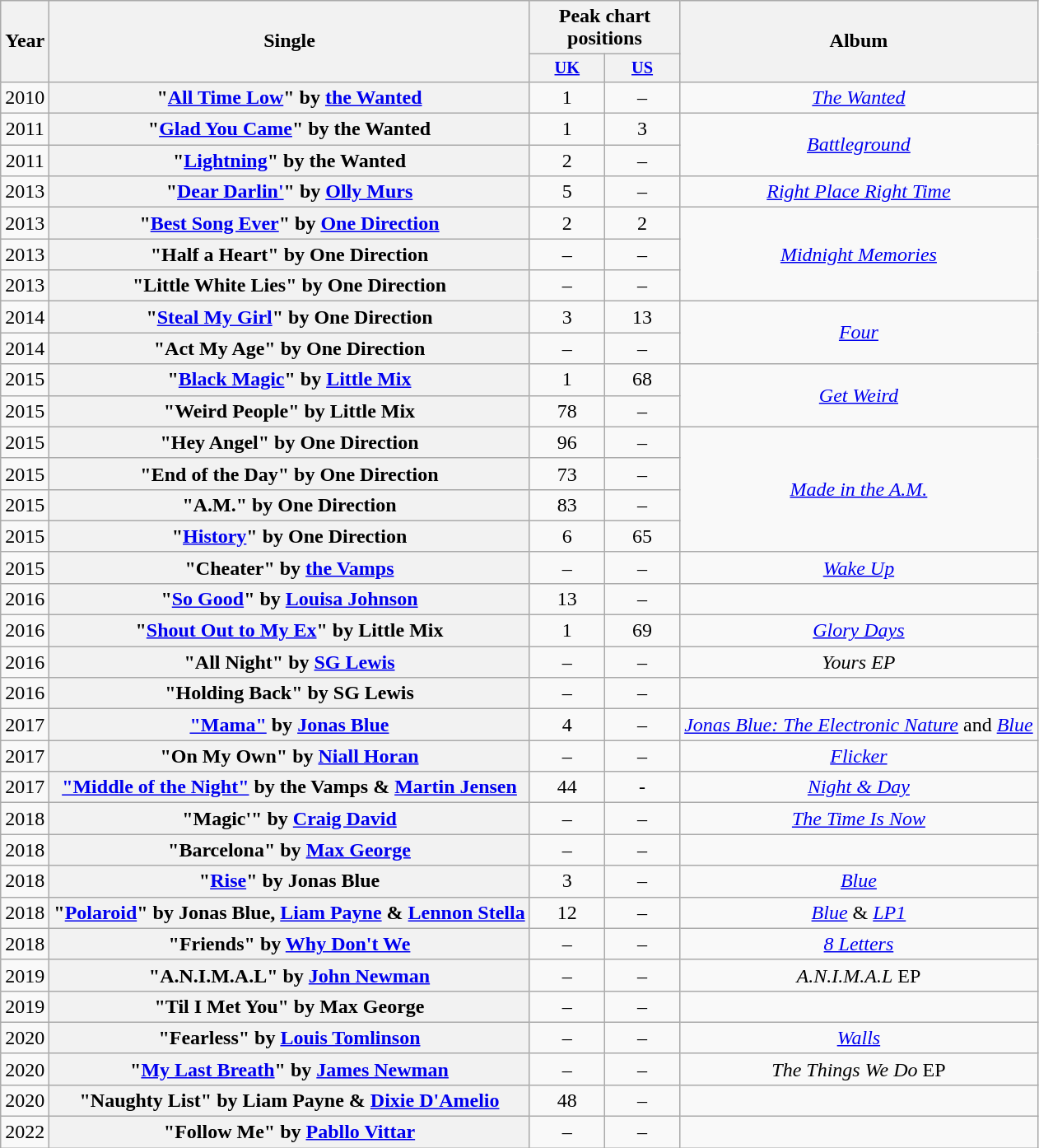<table class="wikitable plainrowheaders" style="text-align:center;">
<tr>
<th scope="col" rowspan="2">Year</th>
<th scope="col" rowspan="2">Single</th>
<th scope="col" colspan="2">Peak chart<br>positions</th>
<th scope="col" rowspan="2">Album</th>
</tr>
<tr>
<th style="width:4em;font-size:85%"><a href='#'>UK</a></th>
<th style="width:4em;font-size:85%"><a href='#'>US</a></th>
</tr>
<tr>
<td>2010</td>
<th scope="row">"<a href='#'>All Time Low</a>" by <a href='#'>the Wanted</a></th>
<td>1</td>
<td>–</td>
<td><em><a href='#'>The Wanted</a></em></td>
</tr>
<tr>
<td>2011</td>
<th scope="row">"<a href='#'>Glad You Came</a>" by the Wanted</th>
<td>1</td>
<td>3</td>
<td rowspan="2"><em><a href='#'>Battleground</a></em></td>
</tr>
<tr>
<td>2011</td>
<th scope="row">"<a href='#'>Lightning</a>" by the Wanted</th>
<td>2</td>
<td>–</td>
</tr>
<tr>
<td>2013</td>
<th scope="row">"<a href='#'>Dear Darlin'</a>" by <a href='#'>Olly Murs</a></th>
<td>5</td>
<td>–</td>
<td><em><a href='#'>Right Place Right Time</a></em></td>
</tr>
<tr>
<td>2013</td>
<th scope="row">"<a href='#'>Best Song Ever</a>" by <a href='#'>One Direction</a></th>
<td>2</td>
<td>2</td>
<td rowspan="3"><em><a href='#'>Midnight Memories</a></em></td>
</tr>
<tr>
<td>2013</td>
<th scope="row">"Half a Heart" by One Direction</th>
<td>–</td>
<td>–</td>
</tr>
<tr>
<td>2013</td>
<th scope="row">"Little White Lies" by One Direction</th>
<td>–</td>
<td>–</td>
</tr>
<tr>
<td>2014</td>
<th scope="row">"<a href='#'>Steal My Girl</a>" by One Direction</th>
<td>3</td>
<td>13</td>
<td rowspan="2"><em><a href='#'>Four</a></em></td>
</tr>
<tr>
<td>2014</td>
<th scope="row">"Act My Age" by One Direction</th>
<td>–</td>
<td>–</td>
</tr>
<tr>
<td>2015</td>
<th scope="row">"<a href='#'>Black Magic</a>" by <a href='#'>Little Mix</a></th>
<td>1</td>
<td>68</td>
<td rowspan="2"><em><a href='#'>Get Weird</a></em></td>
</tr>
<tr>
<td>2015</td>
<th scope="row">"Weird People" by Little Mix</th>
<td>78</td>
<td>–</td>
</tr>
<tr>
<td>2015</td>
<th scope="row">"Hey Angel" by One Direction</th>
<td>96</td>
<td>–</td>
<td rowspan="4"><em><a href='#'>Made in the A.M.</a></em></td>
</tr>
<tr>
<td>2015</td>
<th scope="row">"End of the Day" by One Direction</th>
<td>73</td>
<td>–</td>
</tr>
<tr>
<td>2015</td>
<th scope="row">"A.M." by One Direction</th>
<td>83</td>
<td>–</td>
</tr>
<tr>
<td>2015</td>
<th scope="row">"<a href='#'>History</a>" by One Direction</th>
<td>6</td>
<td>65</td>
</tr>
<tr>
<td>2015</td>
<th scope="row">"Cheater" by <a href='#'>the Vamps</a></th>
<td>–</td>
<td>–</td>
<td><em> <a href='#'>Wake Up</a></em></td>
</tr>
<tr>
<td>2016</td>
<th scope="row">"<a href='#'>So Good</a>" by <a href='#'>Louisa Johnson</a></th>
<td>13</td>
<td>–</td>
<td></td>
</tr>
<tr>
<td>2016</td>
<th scope="row">"<a href='#'>Shout Out to My Ex</a>" by Little Mix</th>
<td>1</td>
<td>69</td>
<td><em><a href='#'>Glory Days</a></em></td>
</tr>
<tr>
<td>2016</td>
<th scope="row">"All Night" by <a href='#'>SG Lewis</a></th>
<td>–</td>
<td>–</td>
<td><em>Yours EP</em></td>
</tr>
<tr>
<td>2016</td>
<th scope="row">"Holding Back" by SG Lewis</th>
<td>–</td>
<td>–</td>
<td></td>
</tr>
<tr>
<td>2017</td>
<th scope="row"><a href='#'>"Mama"</a> by <a href='#'>Jonas Blue</a></th>
<td>4</td>
<td>–</td>
<td><em><a href='#'>Jonas Blue: The Electronic Nature</a></em> and <em><a href='#'>Blue</a></em></td>
</tr>
<tr>
<td>2017</td>
<th scope="row">"On My Own" by <a href='#'>Niall Horan</a></th>
<td>–</td>
<td>–</td>
<td><em><a href='#'>Flicker</a></em></td>
</tr>
<tr>
<td>2017</td>
<th scope="row"><a href='#'>"Middle of the Night"</a> by the Vamps & <a href='#'>Martin Jensen</a></th>
<td>44</td>
<td>-</td>
<td><em> <a href='#'>Night & Day</a></em></td>
</tr>
<tr>
<td>2018</td>
<th scope="row">"Magic'" by <a href='#'>Craig David</a></th>
<td>–</td>
<td>–</td>
<td><em><a href='#'>The Time Is Now</a></em></td>
</tr>
<tr>
<td>2018</td>
<th scope="row">"Barcelona" by <a href='#'>Max George</a></th>
<td>–</td>
<td>–</td>
<td></td>
</tr>
<tr>
<td>2018</td>
<th scope="row">"<a href='#'>Rise</a>" by Jonas Blue</th>
<td>3</td>
<td>–</td>
<td><em><a href='#'>Blue</a></em></td>
</tr>
<tr>
<td>2018</td>
<th scope="row">"<a href='#'>Polaroid</a>" by Jonas Blue, <a href='#'>Liam Payne</a> & <a href='#'>Lennon Stella</a></th>
<td>12</td>
<td>–</td>
<td><em><a href='#'>Blue</a></em> & <em><a href='#'>LP1</a></em></td>
</tr>
<tr>
<td>2018</td>
<th scope="row">"Friends" by <a href='#'>Why Don't We</a></th>
<td>–</td>
<td>–</td>
<td><em><a href='#'>8 Letters</a></em></td>
</tr>
<tr>
<td>2019</td>
<th scope="row">"A.N.I.M.A.L" by <a href='#'>John Newman</a></th>
<td>–</td>
<td>–</td>
<td><em>A.N.I.M.A.L</em> EP</td>
</tr>
<tr>
<td>2019</td>
<th scope="row">"Til I Met You" by Max George</th>
<td>–</td>
<td>–</td>
<td></td>
</tr>
<tr>
<td>2020</td>
<th scope="row">"Fearless" by <a href='#'>Louis Tomlinson</a></th>
<td>–</td>
<td>–</td>
<td><em><a href='#'>Walls</a></em></td>
</tr>
<tr>
<td>2020</td>
<th scope="row">"<a href='#'>My Last Breath</a>" by <a href='#'>James Newman</a></th>
<td>–</td>
<td>–</td>
<td><em>The Things We Do</em> EP</td>
</tr>
<tr>
<td>2020</td>
<th scope="row">"Naughty List" by Liam Payne & <a href='#'>Dixie D'Amelio</a></th>
<td>48</td>
<td>–</td>
<td></td>
</tr>
<tr>
<td>2022</td>
<th scope="row">"Follow Me" by <a href='#'>Pabllo Vittar</a></th>
<td>–</td>
<td>–</td>
<td></td>
</tr>
</table>
